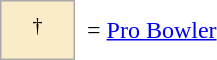<table border=0 cellspacing="0" cellpadding="8">
<tr>
<td style="background-color:#faecc8; border:1px solid #aaaaaa; width:2em;" align=center><sup>†</sup></td>
<td>= <a href='#'>Pro Bowler</a></td>
</tr>
</table>
